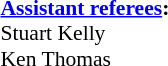<table style="width:100%;font-size:90%">
<tr>
<td><br><strong><a href='#'>Assistant referees</a>:</strong>
<br>Stuart Kelly
<br>Ken Thomas</td>
<td style="width:60%; vertical-align:top"></td>
</tr>
</table>
